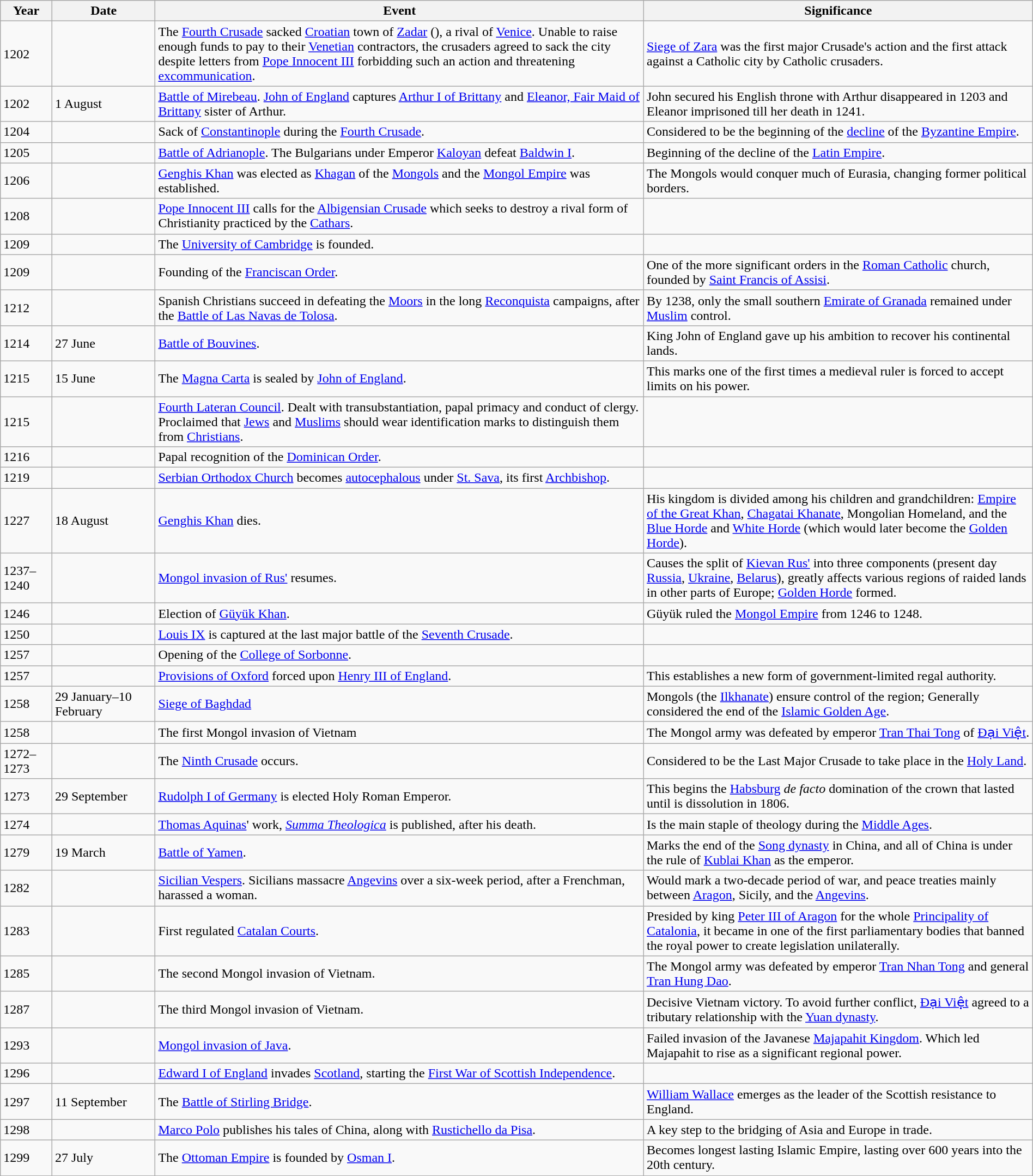<table class="wikitable" style="width:100%;">
<tr>
<th style="width:5%">Year</th>
<th style="width:10%">Date</th>
<th>Event</th>
<th>Significance</th>
</tr>
<tr>
<td>1202</td>
<td></td>
<td>The <a href='#'>Fourth Crusade</a> sacked <a href='#'>Croatian</a> town of <a href='#'>Zadar</a> (), a rival of <a href='#'>Venice</a>. Unable to raise enough funds to pay to their <a href='#'>Venetian</a> contractors, the crusaders agreed to sack the city despite letters from <a href='#'>Pope Innocent III</a> forbidding such an action and threatening <a href='#'>excommunication</a>.</td>
<td><a href='#'>Siege of Zara</a> was the first major Crusade's action and the first attack against a Catholic city by Catholic crusaders.</td>
</tr>
<tr>
<td>1202</td>
<td>1 August</td>
<td><a href='#'>Battle of Mirebeau</a>. <a href='#'>John of England</a> captures <a href='#'>Arthur I of Brittany</a> and <a href='#'>Eleanor, Fair Maid of Brittany</a> sister of Arthur.</td>
<td>John secured his English throne with Arthur disappeared in 1203 and Eleanor imprisoned till her death in 1241.</td>
</tr>
<tr>
<td>1204</td>
<td></td>
<td>Sack of <a href='#'>Constantinople</a> during the <a href='#'>Fourth Crusade</a>.</td>
<td>Considered to be the beginning of the <a href='#'>decline</a> of the <a href='#'>Byzantine Empire</a>.</td>
</tr>
<tr>
<td>1205</td>
<td></td>
<td><a href='#'>Battle of Adrianople</a>. The Bulgarians under Emperor <a href='#'>Kaloyan</a> defeat <a href='#'>Baldwin I</a>.</td>
<td>Beginning of the decline of the <a href='#'>Latin Empire</a>.</td>
</tr>
<tr>
<td>1206</td>
<td></td>
<td><a href='#'>Genghis Khan</a> was elected as <a href='#'>Khagan</a> of the <a href='#'>Mongols</a> and the <a href='#'>Mongol Empire</a> was established.</td>
<td>The Mongols would conquer much of Eurasia, changing former political borders.</td>
</tr>
<tr>
<td>1208</td>
<td></td>
<td><a href='#'>Pope Innocent III</a> calls for the <a href='#'>Albigensian Crusade</a> which seeks to destroy a rival form of Christianity practiced by the <a href='#'>Cathars</a>.</td>
</tr>
<tr>
<td>1209</td>
<td></td>
<td>The <a href='#'>University of Cambridge</a> is founded.</td>
<td></td>
</tr>
<tr>
<td>1209</td>
<td></td>
<td>Founding of the <a href='#'>Franciscan Order</a>.</td>
<td>One of the more significant orders in the <a href='#'>Roman Catholic</a> church, founded by <a href='#'>Saint Francis of Assisi</a>.</td>
</tr>
<tr>
<td>1212</td>
<td></td>
<td>Spanish Christians succeed in defeating the <a href='#'>Moors</a> in the long <a href='#'>Reconquista</a> campaigns, after the <a href='#'>Battle of Las Navas de Tolosa</a>.</td>
<td>By 1238, only the small southern <a href='#'>Emirate of Granada</a> remained under <a href='#'>Muslim</a> control.</td>
</tr>
<tr>
<td>1214</td>
<td>27 June</td>
<td><a href='#'>Battle of Bouvines</a>.</td>
<td>King John of England gave up his ambition to recover his continental lands.</td>
</tr>
<tr>
<td>1215</td>
<td>15 June</td>
<td>The <a href='#'>Magna Carta</a> is sealed by <a href='#'>John of England</a>.</td>
<td>This marks one of the first times a medieval ruler is forced to accept limits on his power.</td>
</tr>
<tr>
<td>1215</td>
<td></td>
<td><a href='#'>Fourth Lateran Council</a>. Dealt with transubstantiation, papal primacy and conduct of clergy. Proclaimed that <a href='#'>Jews</a> and <a href='#'>Muslims</a> should wear identification marks to distinguish them from <a href='#'>Christians</a>.</td>
<td></td>
</tr>
<tr>
<td>1216</td>
<td></td>
<td>Papal recognition of the <a href='#'>Dominican Order</a>.</td>
<td></td>
</tr>
<tr>
<td>1219</td>
<td></td>
<td><a href='#'>Serbian Orthodox Church</a> becomes <a href='#'>autocephalous</a> under <a href='#'>St. Sava</a>, its first <a href='#'>Archbishop</a>.</td>
</tr>
<tr>
<td>1227</td>
<td>18 August</td>
<td><a href='#'>Genghis Khan</a> dies.</td>
<td>His kingdom is divided among his children and grandchildren: <a href='#'>Empire of the Great Khan</a>, <a href='#'>Chagatai Khanate</a>, Mongolian Homeland, and the <a href='#'>Blue Horde</a> and <a href='#'>White Horde</a> (which would later become the <a href='#'>Golden Horde</a>).</td>
</tr>
<tr>
<td>1237–1240</td>
<td></td>
<td><a href='#'>Mongol invasion of Rus'</a> resumes.</td>
<td>Causes the split of <a href='#'>Kievan Rus'</a> into three components (present day <a href='#'>Russia</a>, <a href='#'>Ukraine</a>, <a href='#'>Belarus</a>), greatly affects various regions of raided lands in other parts of Europe; <a href='#'>Golden Horde</a> formed.</td>
</tr>
<tr>
<td>1246</td>
<td></td>
<td>Election of <a href='#'>Güyük Khan</a>.</td>
<td>Güyük ruled the <a href='#'>Mongol Empire</a> from 1246 to 1248.</td>
</tr>
<tr>
<td>1250</td>
<td></td>
<td><a href='#'>Louis IX</a> is captured at the last major battle of the <a href='#'>Seventh Crusade</a>.</td>
<td></td>
</tr>
<tr>
<td>1257</td>
<td></td>
<td>Opening of the <a href='#'>College of Sorbonne</a>.</td>
<td></td>
</tr>
<tr>
<td>1257</td>
<td></td>
<td><a href='#'>Provisions of Oxford</a> forced upon <a href='#'>Henry III of England</a>.</td>
<td>This establishes a new form of government-limited regal authority.</td>
</tr>
<tr>
<td>1258</td>
<td>29 January–10 February</td>
<td><a href='#'>Siege of Baghdad</a></td>
<td>Mongols (the <a href='#'>Ilkhanate</a>) ensure control of the region; Generally considered the end of the <a href='#'>Islamic Golden Age</a>.</td>
</tr>
<tr>
<td>1258</td>
<td></td>
<td>The first Mongol invasion of Vietnam</td>
<td>The Mongol army was defeated by emperor <a href='#'>Tran Thai Tong</a> of <a href='#'>Đại Việt</a>.</td>
</tr>
<tr>
<td>1272–1273</td>
<td></td>
<td>The <a href='#'>Ninth Crusade</a> occurs.</td>
<td>Considered to be the Last Major Crusade to take place in the <a href='#'>Holy Land</a>.</td>
</tr>
<tr>
<td>1273</td>
<td>29 September</td>
<td><a href='#'>Rudolph I of Germany</a> is elected Holy Roman Emperor.</td>
<td>This begins the <a href='#'>Habsburg</a> <em>de facto</em> domination of the crown that lasted until is dissolution in 1806.</td>
</tr>
<tr>
<td>1274</td>
<td></td>
<td><a href='#'>Thomas Aquinas</a>' work, <em><a href='#'>Summa Theologica</a></em> is published, after his death.</td>
<td>Is the main staple of theology during the <a href='#'>Middle Ages</a>.</td>
</tr>
<tr>
<td>1279</td>
<td>19 March</td>
<td><a href='#'>Battle of Yamen</a>.</td>
<td>Marks the end of the <a href='#'>Song dynasty</a> in China, and all of China is under the rule of <a href='#'>Kublai Khan</a> as the emperor.</td>
</tr>
<tr>
<td>1282</td>
<td></td>
<td><a href='#'>Sicilian Vespers</a>. Sicilians massacre <a href='#'>Angevins</a> over a six-week period, after a Frenchman, harassed a woman.</td>
<td>Would mark a two-decade period of war, and peace treaties mainly between <a href='#'>Aragon</a>, Sicily, and the <a href='#'>Angevins</a>.</td>
</tr>
<tr>
<td>1283</td>
<td></td>
<td>First regulated <a href='#'>Catalan Courts</a>.</td>
<td>Presided by king <a href='#'>Peter III of Aragon</a> for the whole <a href='#'>Principality of Catalonia</a>, it became in one of the first parliamentary bodies that banned the royal power to create legislation unilaterally.</td>
</tr>
<tr>
<td>1285</td>
<td></td>
<td>The second Mongol invasion of Vietnam.</td>
<td>The Mongol army was defeated by emperor <a href='#'>Tran Nhan Tong</a> and general <a href='#'>Tran Hung Dao</a>.</td>
</tr>
<tr>
<td>1287</td>
<td></td>
<td>The third Mongol invasion of Vietnam.</td>
<td>Decisive Vietnam victory. To avoid further conflict, <a href='#'>Đại Việt</a> agreed to a tributary relationship with the <a href='#'>Yuan dynasty</a>.</td>
</tr>
<tr>
<td>1293</td>
<td></td>
<td><a href='#'>Mongol invasion of Java</a>.</td>
<td>Failed invasion of the Javanese <a href='#'>Majapahit Kingdom</a>. Which led Majapahit to rise as a significant regional power.</td>
</tr>
<tr>
<td>1296</td>
<td></td>
<td><a href='#'>Edward I of England</a> invades <a href='#'>Scotland</a>, starting the <a href='#'>First War of Scottish Independence</a>.</td>
<td></td>
</tr>
<tr>
<td>1297</td>
<td>11 September</td>
<td>The <a href='#'>Battle of Stirling Bridge</a>.</td>
<td><a href='#'>William Wallace</a> emerges as the leader of the Scottish resistance to England.</td>
</tr>
<tr>
<td>1298</td>
<td></td>
<td><a href='#'>Marco Polo</a> publishes his tales of China, along with <a href='#'>Rustichello da Pisa</a>.</td>
<td>A key step to the bridging of Asia and Europe in trade.</td>
</tr>
<tr>
<td>1299</td>
<td>27 July</td>
<td>The <a href='#'>Ottoman Empire</a> is founded by <a href='#'>Osman I</a>.</td>
<td>Becomes longest lasting Islamic Empire, lasting over 600 years into the 20th century.</td>
</tr>
</table>
